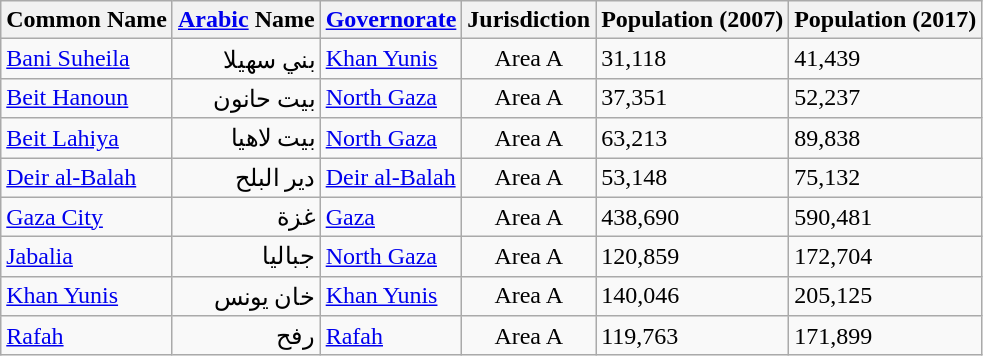<table class="wikitable sortable">
<tr>
<th>Common Name</th>
<th><a href='#'>Arabic</a> Name</th>
<th><a href='#'>Governorate</a></th>
<th>Jurisdiction</th>
<th>Population (2007)</th>
<th>Population (2017)</th>
</tr>
<tr>
<td><a href='#'>Bani Suheila</a></td>
<td align="right">بني سهيلا</td>
<td><a href='#'>Khan Yunis</a></td>
<td align="center">Area A</td>
<td>31,118</td>
<td>41,439</td>
</tr>
<tr>
<td><a href='#'>Beit Hanoun</a></td>
<td align="right">بيت حانون</td>
<td><a href='#'>North Gaza</a></td>
<td align="center">Area A</td>
<td>37,351</td>
<td>52,237</td>
</tr>
<tr>
<td><a href='#'>Beit Lahiya</a></td>
<td align="right">بيت لاهيا</td>
<td><a href='#'>North Gaza</a></td>
<td align="center">Area A</td>
<td>63,213</td>
<td>89,838</td>
</tr>
<tr>
<td><a href='#'>Deir al-Balah</a></td>
<td align="right">دير البلح</td>
<td><a href='#'>Deir al-Balah</a></td>
<td align="center">Area A</td>
<td>53,148</td>
<td>75,132</td>
</tr>
<tr>
<td><a href='#'>Gaza City</a></td>
<td align="right">غزة</td>
<td><a href='#'>Gaza</a></td>
<td align="center">Area A</td>
<td>438,690</td>
<td>590,481</td>
</tr>
<tr>
<td><a href='#'>Jabalia</a></td>
<td align="right">جباليا</td>
<td><a href='#'>North Gaza</a></td>
<td align="center">Area A</td>
<td>120,859</td>
<td>172,704</td>
</tr>
<tr>
<td><a href='#'>Khan Yunis</a></td>
<td align="right">خان يونس</td>
<td><a href='#'>Khan Yunis</a></td>
<td align="center">Area A</td>
<td>140,046</td>
<td>205,125</td>
</tr>
<tr>
<td><a href='#'>Rafah</a></td>
<td align="right">رفح</td>
<td><a href='#'>Rafah</a></td>
<td align="center">Area A</td>
<td>119,763</td>
<td>171,899</td>
</tr>
</table>
